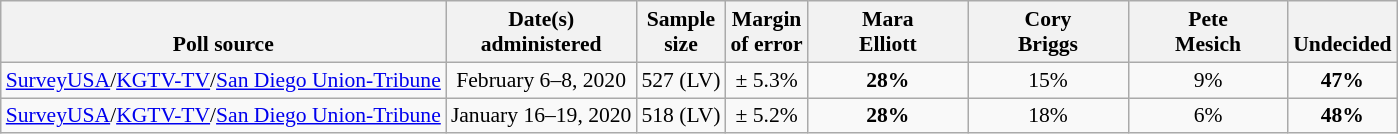<table class="wikitable" style="font-size:90%;text-align:center;">
<tr valign=bottom>
<th>Poll source</th>
<th>Date(s)<br>administered</th>
<th>Sample<br>size</th>
<th>Margin<br>of error</th>
<th style="width:100px;">Mara<br>Elliott</th>
<th style="width:100px;">Cory<br>Briggs</th>
<th style="width:100px;">Pete<br>Mesich</th>
<th>Undecided</th>
</tr>
<tr>
<td style="text-align:left;"><a href='#'>SurveyUSA</a>/<a href='#'>KGTV-TV</a>/<a href='#'>San Diego Union-Tribune</a></td>
<td>February 6–8, 2020</td>
<td>527 (LV)</td>
<td>± 5.3%</td>
<td><strong>28%</strong></td>
<td>15%</td>
<td>9%</td>
<td><strong>47%</strong></td>
</tr>
<tr>
<td style="text-align:left;"><a href='#'>SurveyUSA</a>/<a href='#'>KGTV-TV</a>/<a href='#'>San Diego Union-Tribune</a></td>
<td>January 16–19, 2020</td>
<td>518 (LV)</td>
<td>± 5.2%</td>
<td><strong>28%</strong></td>
<td>18%</td>
<td>6%</td>
<td><strong>48%</strong></td>
</tr>
</table>
